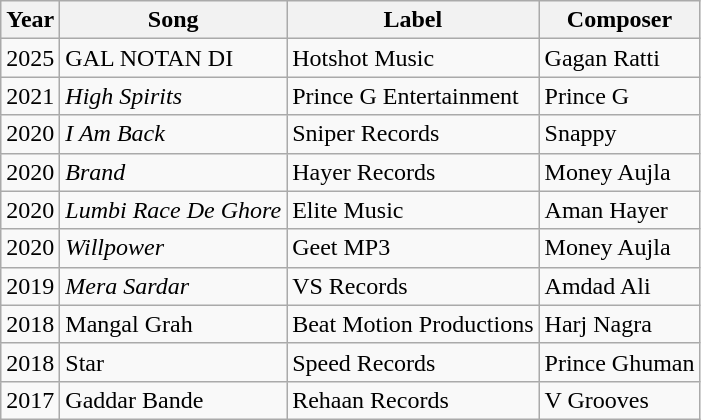<table class="wikitable">
<tr>
<th>Year</th>
<th>Song</th>
<th>Label</th>
<th>Composer</th>
</tr>
<tr>
<td>2025</td>
<td>GAL NOTAN DI</td>
<td>Hotshot Music</td>
<td>Gagan Ratti</td>
</tr>
<tr>
<td>2021</td>
<td><em>High Spirits</em></td>
<td>Prince G Entertainment</td>
<td>Prince G</td>
</tr>
<tr>
<td>2020</td>
<td><em>I Am Back</em></td>
<td>Sniper Records</td>
<td>Snappy</td>
</tr>
<tr>
<td>2020</td>
<td><em>Brand</em></td>
<td>Hayer Records</td>
<td>Money Aujla</td>
</tr>
<tr>
<td>2020</td>
<td><em>Lumbi Race De Ghore</em></td>
<td>Elite Music</td>
<td>Aman Hayer</td>
</tr>
<tr>
<td>2020</td>
<td><em>Willpower</em></td>
<td>Geet MP3</td>
<td>Money Aujla</td>
</tr>
<tr>
<td>2019</td>
<td><em>Mera Sardar</em></td>
<td>VS Records</td>
<td>Amdad Ali</td>
</tr>
<tr>
<td>2018</td>
<td>Mangal Grah</td>
<td>Beat Motion Productions</td>
<td>Harj Nagra</td>
</tr>
<tr>
<td>2018</td>
<td>Star</td>
<td>Speed Records</td>
<td>Prince Ghuman</td>
</tr>
<tr>
<td>2017</td>
<td>Gaddar Bande</td>
<td>Rehaan Records</td>
<td>V Grooves</td>
</tr>
</table>
